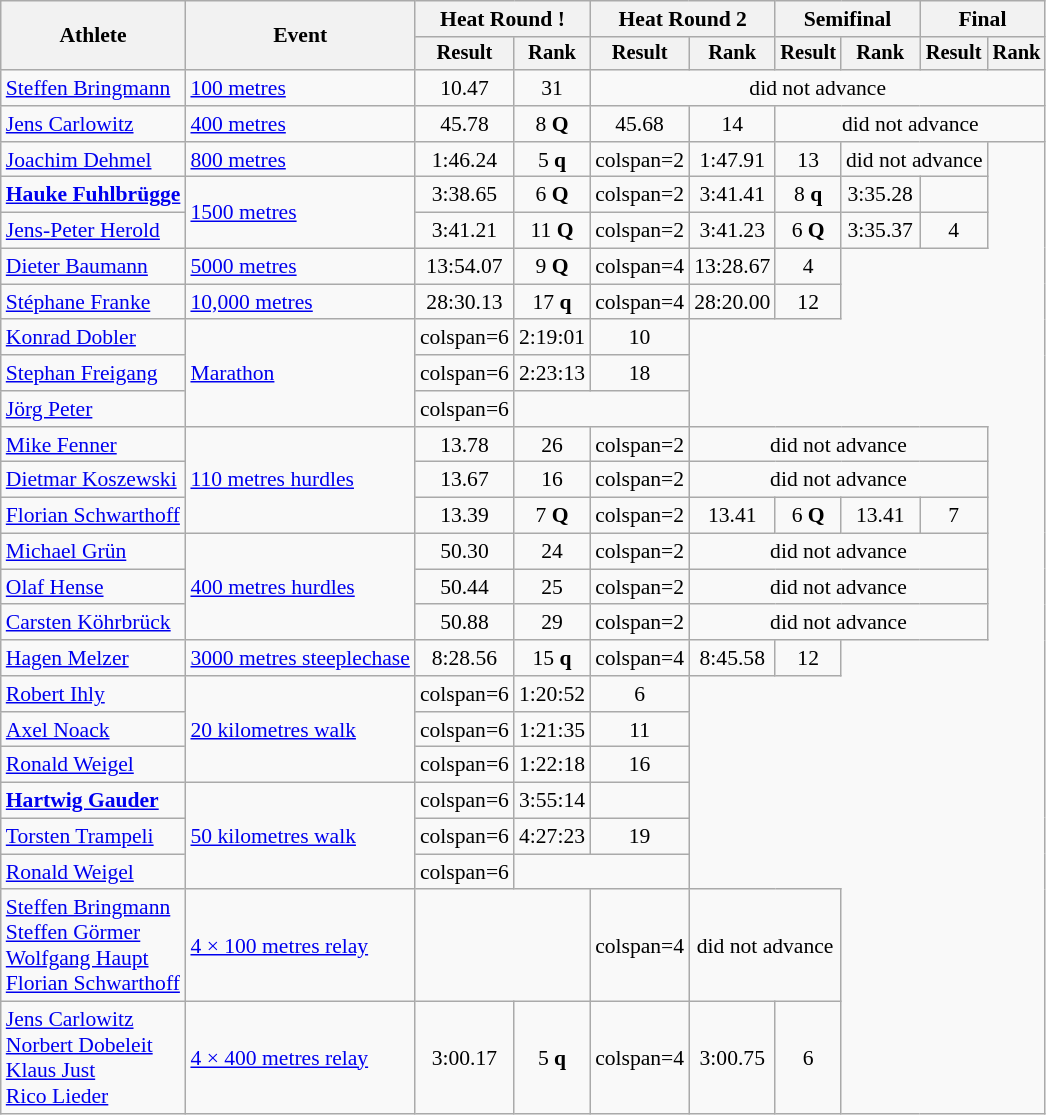<table class=wikitable style=font-size:90%>
<tr>
<th rowspan=2>Athlete</th>
<th rowspan=2>Event</th>
<th colspan=2>Heat Round !</th>
<th colspan=2>Heat Round 2</th>
<th colspan=2>Semifinal</th>
<th colspan=2>Final</th>
</tr>
<tr style=font-size:95%>
<th>Result</th>
<th>Rank</th>
<th>Result</th>
<th>Rank</th>
<th>Result</th>
<th>Rank</th>
<th>Result</th>
<th>Rank</th>
</tr>
<tr align=center>
<td align=left><a href='#'>Steffen Bringmann</a></td>
<td align=left><a href='#'>100 metres</a></td>
<td>10.47</td>
<td>31</td>
<td colspan=6>did not advance</td>
</tr>
<tr align=center>
<td align=left><a href='#'>Jens Carlowitz</a></td>
<td align=left><a href='#'>400 metres</a></td>
<td>45.78</td>
<td>8 <strong>Q</strong></td>
<td>45.68</td>
<td>14</td>
<td colspan=4>did not advance</td>
</tr>
<tr align=center>
<td align=left><a href='#'>Joachim Dehmel</a></td>
<td align=left><a href='#'>800 metres</a></td>
<td>1:46.24</td>
<td>5 <strong>q</strong></td>
<td>colspan=2</td>
<td>1:47.91</td>
<td>13</td>
<td colspan=2>did not advance</td>
</tr>
<tr align=center>
<td align=left><strong><a href='#'>Hauke Fuhlbrügge</a></strong></td>
<td align=left rowspan=2><a href='#'>1500 metres</a></td>
<td>3:38.65</td>
<td>6 <strong>Q</strong></td>
<td>colspan=2</td>
<td>3:41.41</td>
<td>8 <strong>q</strong></td>
<td>3:35.28</td>
<td></td>
</tr>
<tr align=center>
<td align=left><a href='#'>Jens-Peter Herold</a></td>
<td>3:41.21</td>
<td>11 <strong>Q</strong></td>
<td>colspan=2</td>
<td>3:41.23</td>
<td>6 <strong>Q</strong></td>
<td>3:35.37</td>
<td>4</td>
</tr>
<tr align=center>
<td align=left><a href='#'>Dieter Baumann</a></td>
<td align=left><a href='#'>5000 metres</a></td>
<td>13:54.07</td>
<td>9 <strong>Q</strong></td>
<td>colspan=4</td>
<td>13:28.67</td>
<td>4</td>
</tr>
<tr align=center>
<td align=left><a href='#'>Stéphane Franke</a></td>
<td align=left><a href='#'>10,000 metres</a></td>
<td>28:30.13</td>
<td>17 <strong>q</strong></td>
<td>colspan=4</td>
<td>28:20.00</td>
<td>12</td>
</tr>
<tr align=center>
<td align=left><a href='#'>Konrad Dobler</a></td>
<td align=left rowspan=3><a href='#'>Marathon</a></td>
<td>colspan=6</td>
<td>2:19:01</td>
<td>10</td>
</tr>
<tr align=center>
<td align=left><a href='#'>Stephan Freigang</a></td>
<td>colspan=6</td>
<td>2:23:13</td>
<td>18</td>
</tr>
<tr align=center>
<td align=left><a href='#'>Jörg Peter</a></td>
<td>colspan=6</td>
<td colspan=2></td>
</tr>
<tr align=center>
<td align=left><a href='#'>Mike Fenner</a></td>
<td align=left rowspan=3><a href='#'>110 metres hurdles</a></td>
<td>13.78</td>
<td>26</td>
<td>colspan=2</td>
<td colspan=4>did not advance</td>
</tr>
<tr align=center>
<td align=left><a href='#'>Dietmar Koszewski</a></td>
<td>13.67</td>
<td>16</td>
<td>colspan=2</td>
<td colspan=4>did not advance</td>
</tr>
<tr align=center>
<td align=left><a href='#'>Florian Schwarthoff</a></td>
<td>13.39</td>
<td>7 <strong>Q</strong></td>
<td>colspan=2</td>
<td>13.41</td>
<td>6 <strong>Q</strong></td>
<td>13.41</td>
<td>7</td>
</tr>
<tr align=center>
<td align=left><a href='#'>Michael Grün</a></td>
<td align=left rowspan=3><a href='#'>400 metres hurdles</a></td>
<td>50.30</td>
<td>24</td>
<td>colspan=2</td>
<td colspan=4>did not advance</td>
</tr>
<tr align=center>
<td align=left><a href='#'>Olaf Hense</a></td>
<td>50.44</td>
<td>25</td>
<td>colspan=2</td>
<td colspan=4>did not advance</td>
</tr>
<tr align=center>
<td align=left><a href='#'>Carsten Köhrbrück</a></td>
<td>50.88</td>
<td>29</td>
<td>colspan=2</td>
<td colspan=4>did not advance</td>
</tr>
<tr align=center>
<td align=left><a href='#'>Hagen Melzer</a></td>
<td align=left><a href='#'>3000 metres steeplechase</a></td>
<td>8:28.56</td>
<td>15 <strong>q</strong></td>
<td>colspan=4</td>
<td>8:45.58</td>
<td>12</td>
</tr>
<tr align=center>
<td align=left><a href='#'>Robert Ihly</a></td>
<td align=left rowspan=3><a href='#'>20 kilometres walk</a></td>
<td>colspan=6</td>
<td>1:20:52</td>
<td>6</td>
</tr>
<tr align=center>
<td align=left><a href='#'>Axel Noack</a></td>
<td>colspan=6</td>
<td>1:21:35</td>
<td>11</td>
</tr>
<tr align=center>
<td align=left><a href='#'>Ronald Weigel</a></td>
<td>colspan=6</td>
<td>1:22:18</td>
<td>16</td>
</tr>
<tr align=center>
<td align=left><strong><a href='#'>Hartwig Gauder</a></strong></td>
<td align=left rowspan=3><a href='#'>50 kilometres walk</a></td>
<td>colspan=6</td>
<td>3:55:14</td>
<td></td>
</tr>
<tr align=center>
<td align=left><a href='#'>Torsten Trampeli</a></td>
<td>colspan=6</td>
<td>4:27:23</td>
<td>19</td>
</tr>
<tr align=center>
<td align=left><a href='#'>Ronald Weigel</a></td>
<td>colspan=6</td>
<td colspan=2></td>
</tr>
<tr align=center>
<td align=left><a href='#'>Steffen Bringmann</a><br><a href='#'>Steffen Görmer</a><br><a href='#'>Wolfgang Haupt</a><br><a href='#'>Florian Schwarthoff</a></td>
<td align=left><a href='#'>4 × 100 metres relay</a></td>
<td colspan=2></td>
<td>colspan=4</td>
<td colspan=2>did not advance</td>
</tr>
<tr align=center>
<td align=left><a href='#'>Jens Carlowitz</a><br><a href='#'>Norbert Dobeleit</a><br><a href='#'>Klaus Just</a><br><a href='#'>Rico Lieder</a></td>
<td align=left><a href='#'>4 × 400 metres relay</a></td>
<td>3:00.17</td>
<td>5 <strong>q</strong></td>
<td>colspan=4</td>
<td>3:00.75</td>
<td>6</td>
</tr>
</table>
